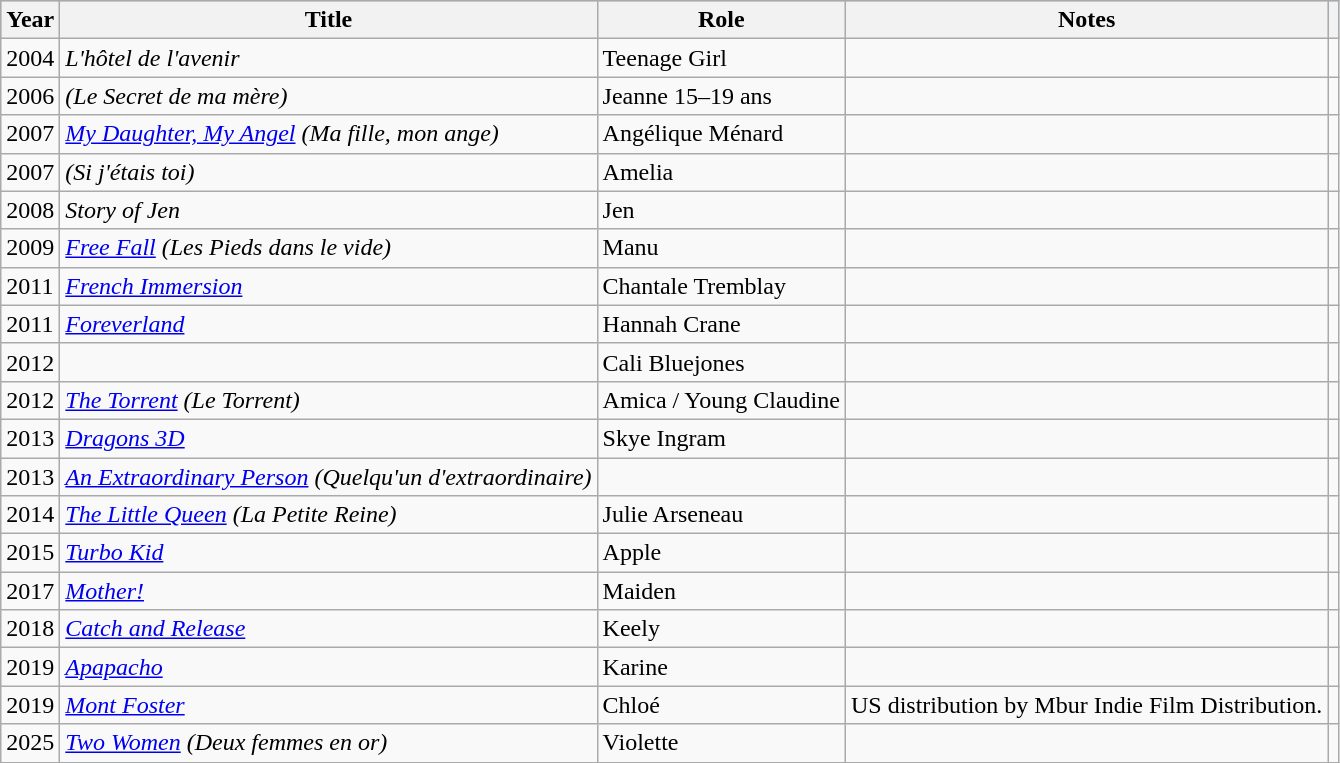<table class="wikitable sortable">
<tr style="background:#b0c4de; text-align:center;">
<th>Year</th>
<th>Title</th>
<th>Role</th>
<th class="unsortable">Notes</th>
<th class="unsortable"></th>
</tr>
<tr>
<td>2004</td>
<td><em>L'hôtel de l'avenir</em></td>
<td>Teenage Girl</td>
<td></td>
<td></td>
</tr>
<tr>
<td>2006</td>
<td><em> (Le Secret de ma mère)</em></td>
<td>Jeanne 15–19 ans</td>
<td></td>
<td></td>
</tr>
<tr>
<td>2007</td>
<td><em><a href='#'>My Daughter, My Angel</a> (Ma fille, mon ange)</em></td>
<td>Angélique Ménard</td>
<td></td>
<td></td>
</tr>
<tr>
<td>2007</td>
<td><em> (Si j'étais toi)</em></td>
<td>Amelia</td>
<td></td>
<td></td>
</tr>
<tr>
<td>2008</td>
<td><em>Story of Jen</em></td>
<td>Jen</td>
<td></td>
<td></td>
</tr>
<tr>
<td>2009</td>
<td><em><a href='#'>Free Fall</a> (Les Pieds dans le vide)</em></td>
<td>Manu</td>
<td></td>
<td></td>
</tr>
<tr>
<td>2011</td>
<td><em><a href='#'>French Immersion</a></em></td>
<td>Chantale Tremblay</td>
<td></td>
<td></td>
</tr>
<tr>
<td>2011</td>
<td><em><a href='#'>Foreverland</a></em></td>
<td>Hannah Crane</td>
<td></td>
<td></td>
</tr>
<tr>
<td>2012</td>
<td><em></em></td>
<td>Cali Bluejones</td>
<td></td>
<td></td>
</tr>
<tr>
<td>2012</td>
<td data-sort-value="Torrent, The"><em><a href='#'>The Torrent</a> (Le Torrent)</em></td>
<td>Amica / Young Claudine</td>
<td></td>
<td></td>
</tr>
<tr>
<td>2013</td>
<td><em><a href='#'>Dragons 3D</a></em></td>
<td>Skye Ingram</td>
<td></td>
<td></td>
</tr>
<tr>
<td>2013</td>
<td><em><a href='#'>An Extraordinary Person</a> (Quelqu'un d'extraordinaire)</em></td>
<td></td>
<td></td>
<td></td>
</tr>
<tr>
<td>2014</td>
<td data-sort-value="Little Queen, The"><em><a href='#'>The Little Queen</a> (La Petite Reine)</em></td>
<td>Julie Arseneau</td>
<td></td>
<td></td>
</tr>
<tr>
<td>2015</td>
<td><em><a href='#'>Turbo Kid</a></em></td>
<td>Apple</td>
<td></td>
<td></td>
</tr>
<tr>
<td>2017</td>
<td><em><a href='#'>Mother!</a></em></td>
<td>Maiden</td>
<td></td>
<td></td>
</tr>
<tr>
<td>2018</td>
<td><em><a href='#'>Catch and Release</a></em></td>
<td>Keely</td>
<td></td>
<td></td>
</tr>
<tr>
<td>2019</td>
<td><em><a href='#'>Apapacho</a></em></td>
<td>Karine</td>
<td></td>
<td></td>
</tr>
<tr>
<td>2019</td>
<td><em><a href='#'>Mont Foster</a></em></td>
<td>Chloé</td>
<td>US distribution by Mbur Indie Film Distribution.</td>
<td></td>
</tr>
<tr>
<td>2025</td>
<td><em><a href='#'>Two Women</a> (Deux femmes en or)</em></td>
<td>Violette</td>
<td></td>
</tr>
</table>
